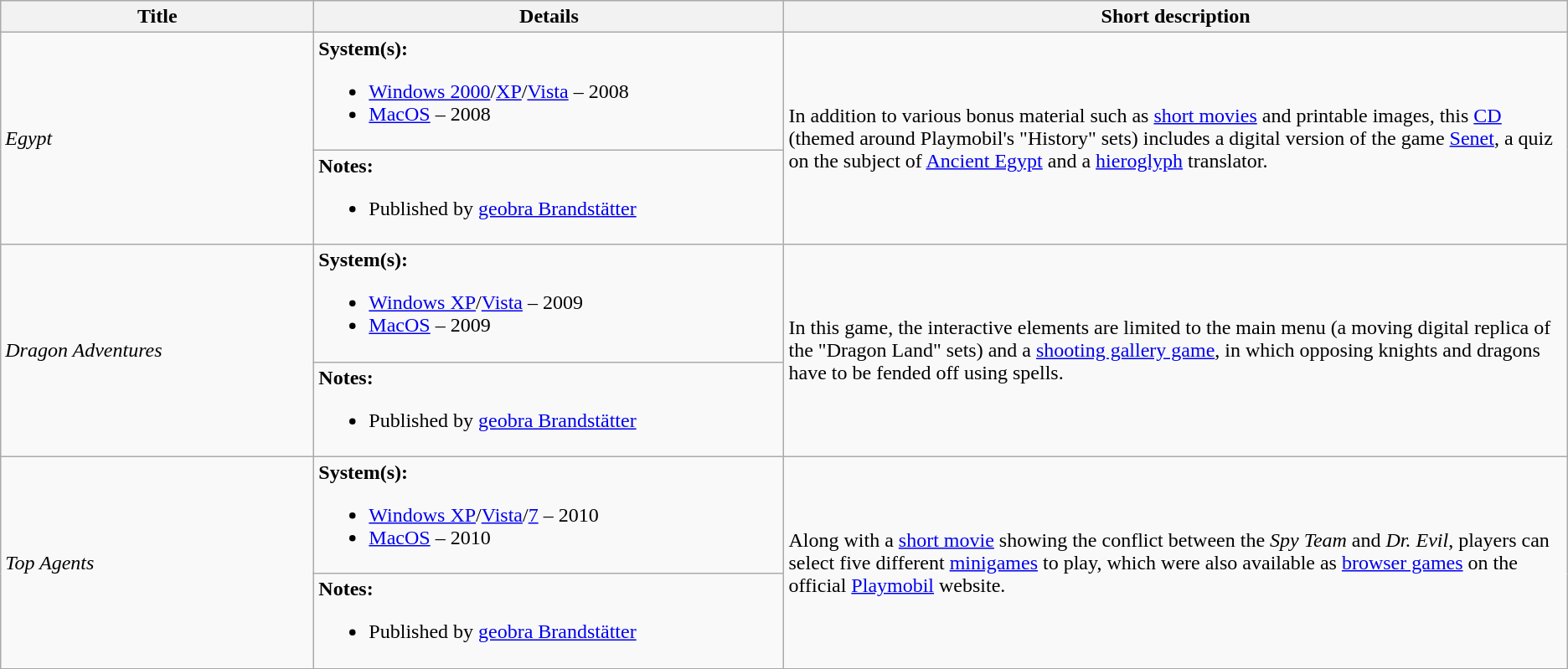<table class="wikitable">
<tr>
<th style="width:20%;">Title</th>
<th style="width:30%;">Details</th>
<th style="width:50%;">Short description</th>
</tr>
<tr>
<td rowspan="2"><div><em>Egypt</em></div></td>
<td><strong>System(s):</strong><br><ul><li><a href='#'>Windows 2000</a>/<a href='#'>XP</a>/<a href='#'>Vista</a> – 2008</li><li><a href='#'>MacOS</a> – 2008</li></ul></td>
<td rowspan="2">In addition to various bonus material such as <a href='#'>short movies</a> and printable images, this <a href='#'>CD</a> (themed around Playmobil's "History" sets) includes a digital version of the game <a href='#'>Senet</a>, a quiz on the subject of <a href='#'>Ancient Egypt</a> and a <a href='#'>hieroglyph</a> translator.</td>
</tr>
<tr>
<td><strong>Notes:</strong><br><ul><li>Published by <a href='#'>geobra Brandstätter</a></li></ul></td>
</tr>
<tr>
<td rowspan="2"><div><em>Dragon Adventures</em></div></td>
<td><strong>System(s):</strong><br><ul><li><a href='#'>Windows XP</a>/<a href='#'>Vista</a> – 2009</li><li><a href='#'>MacOS</a> – 2009</li></ul></td>
<td rowspan="2">In this game, the interactive elements are limited to the main menu (a moving digital replica of the "Dragon Land" sets) and a <a href='#'>shooting gallery game</a>, in which opposing knights and dragons have to be fended off using spells.</td>
</tr>
<tr>
<td><strong>Notes:</strong><br><ul><li>Published by <a href='#'>geobra Brandstätter</a></li></ul></td>
</tr>
<tr>
<td rowspan="2"><div><em>Top Agents</em></div></td>
<td><strong>System(s):</strong><br><ul><li><a href='#'>Windows XP</a>/<a href='#'>Vista</a>/<a href='#'>7</a> – 2010</li><li><a href='#'>MacOS</a> – 2010</li></ul></td>
<td rowspan="2">Along with a <a href='#'>short movie</a> showing the conflict between the <em>Spy Team</em> and <em>Dr. Evil</em>, players can select five different <a href='#'>minigames</a> to play, which were also available as <a href='#'>browser games</a> on the official <a href='#'>Playmobil</a> website.</td>
</tr>
<tr>
<td><strong>Notes:</strong><br><ul><li>Published by <a href='#'>geobra Brandstätter</a></li></ul></td>
</tr>
</table>
